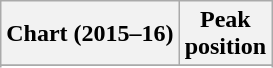<table class="wikitable sortable plainrowheaders" style="text-align:center">
<tr>
<th scope="col">Chart (2015–16)</th>
<th scope="col">Peak<br>position</th>
</tr>
<tr>
</tr>
<tr>
</tr>
<tr>
</tr>
</table>
